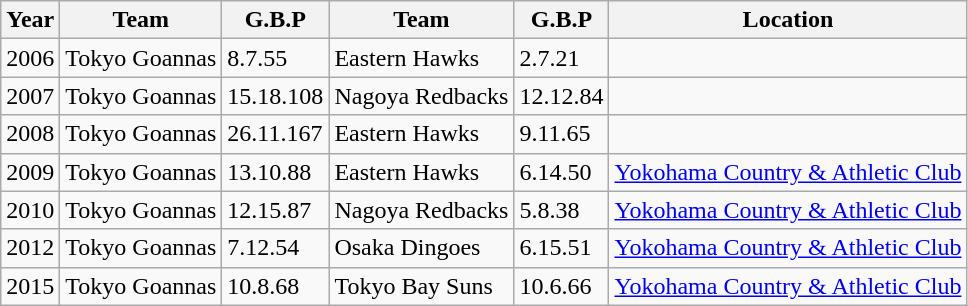<table class="wikitable">
<tr>
<th>Year</th>
<th>Team</th>
<th>G.B.P</th>
<th>Team</th>
<th>G.B.P</th>
<th>Location</th>
</tr>
<tr>
<td>2006</td>
<td>Tokyo Goannas</td>
<td>8.7.55</td>
<td>Eastern Hawks</td>
<td>2.7.21</td>
<td></td>
</tr>
<tr>
<td>2007</td>
<td>Tokyo Goannas</td>
<td>15.18.108</td>
<td>Nagoya Redbacks</td>
<td>12.12.84</td>
<td></td>
</tr>
<tr>
<td>2008</td>
<td>Tokyo Goannas</td>
<td>26.11.167</td>
<td>Eastern Hawks</td>
<td>9.11.65</td>
<td></td>
</tr>
<tr>
<td>2009</td>
<td>Tokyo Goannas</td>
<td>13.10.88</td>
<td>Eastern Hawks</td>
<td>6.14.50</td>
<td><a href='#'>Yokohama Country & Athletic Club</a></td>
</tr>
<tr>
<td>2010</td>
<td>Tokyo Goannas</td>
<td>12.15.87</td>
<td>Nagoya Redbacks</td>
<td>5.8.38</td>
<td><a href='#'>Yokohama Country & Athletic Club</a></td>
</tr>
<tr>
<td>2012</td>
<td>Tokyo Goannas</td>
<td>7.12.54</td>
<td>Osaka Dingoes</td>
<td>6.15.51</td>
<td><a href='#'>Yokohama Country & Athletic Club</a></td>
</tr>
<tr>
<td>2015</td>
<td>Tokyo Goannas</td>
<td>10.8.68</td>
<td>Tokyo Bay Suns</td>
<td>10.6.66</td>
<td><a href='#'>Yokohama Country & Athletic Club</a></td>
</tr>
</table>
